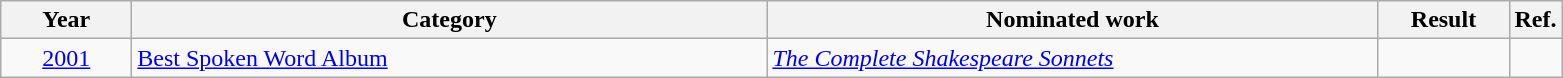<table class=wikitable>
<tr>
<th scope="col" style="width:5em;">Year</th>
<th scope="col" style="width:26em;">Category</th>
<th scope="col" style="width:25em;">Nominated work</th>
<th scope="col" style="width:5em;">Result</th>
<th>Ref.</th>
</tr>
<tr>
<td style="text-align:center;"><a href='#'>2001</a></td>
<td><a href='#'>Best Spoken Word Album</a></td>
<td><em><a href='#'>The Complete Shakespeare Sonnets</a></em></td>
<td></td>
<td style="text-align:center;"></td>
</tr>
</table>
